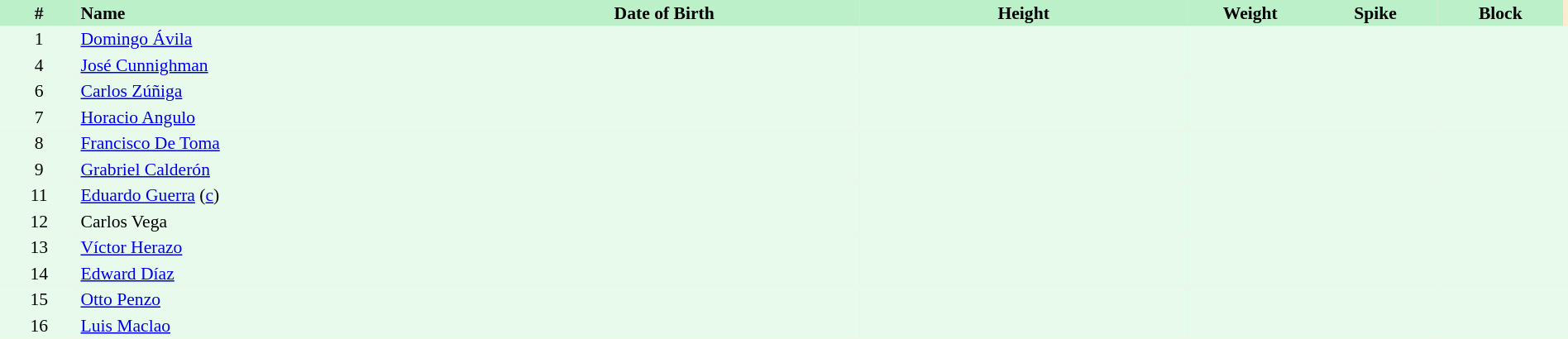<table border=0 cellpadding=2 cellspacing=0  |- bgcolor=#FFECCE style="text-align:center; font-size:90%;" width=100%>
<tr bgcolor=#BBF0C9>
<th width=5%>#</th>
<th width=25% align=left>Name</th>
<th width=25%>Date of Birth</th>
<th width=21%>Height</th>
<th width=8%>Weight</th>
<th width=8%>Spike</th>
<th width=8%>Block</th>
</tr>
<tr bgcolor=#E7FAEC>
<td>1</td>
<td align=left><a href='#'>Domingo Ávila</a></td>
<td></td>
<td></td>
<td></td>
<td></td>
<td></td>
<td></td>
</tr>
<tr bgcolor=#E7FAEC>
<td>4</td>
<td align=left><a href='#'>José Cunnighman</a></td>
<td></td>
<td></td>
<td></td>
<td></td>
<td></td>
<td></td>
</tr>
<tr bgcolor=#E7FAEC>
<td>6</td>
<td align=left><a href='#'>Carlos Zúñiga</a></td>
<td></td>
<td></td>
<td></td>
<td></td>
<td></td>
<td></td>
</tr>
<tr bgcolor=#E7FAEC>
<td>7</td>
<td align=left><a href='#'>Horacio Angulo</a></td>
<td></td>
<td></td>
<td></td>
<td></td>
<td></td>
<td></td>
</tr>
<tr bgcolor=#E7FAEC>
<td>8</td>
<td align=left><a href='#'>Francisco De Toma</a></td>
<td></td>
<td></td>
<td></td>
<td></td>
<td></td>
<td></td>
</tr>
<tr bgcolor=#E7FAEC>
<td>9</td>
<td align=left><a href='#'>Grabriel Calderón</a></td>
<td></td>
<td></td>
<td></td>
<td></td>
<td></td>
<td></td>
</tr>
<tr bgcolor=#E7FAEC>
<td>11</td>
<td align=left><a href='#'>Eduardo Guerra</a> (<a href='#'>c</a>)</td>
<td></td>
<td></td>
<td></td>
<td></td>
<td></td>
<td></td>
</tr>
<tr bgcolor=#E7FAEC>
<td>12</td>
<td align=left>Carlos Vega</td>
<td></td>
<td></td>
<td></td>
<td></td>
<td></td>
<td></td>
</tr>
<tr bgcolor=#E7FAEC>
<td>13</td>
<td align=left><a href='#'>Víctor Herazo</a></td>
<td></td>
<td></td>
<td></td>
<td></td>
<td></td>
<td></td>
</tr>
<tr bgcolor=#E7FAEC>
<td>14</td>
<td align=left><a href='#'>Edward Díaz</a></td>
<td></td>
<td></td>
<td></td>
<td></td>
<td></td>
<td></td>
</tr>
<tr bgcolor=#E7FAEC>
<td>15</td>
<td align=left><a href='#'>Otto Penzo</a></td>
<td></td>
<td></td>
<td></td>
<td></td>
<td></td>
<td></td>
</tr>
<tr bgcolor=#E7FAEC>
<td>16</td>
<td align=left><a href='#'>Luis Maclao</a></td>
<td></td>
<td></td>
<td></td>
<td></td>
<td></td>
<td></td>
</tr>
</table>
